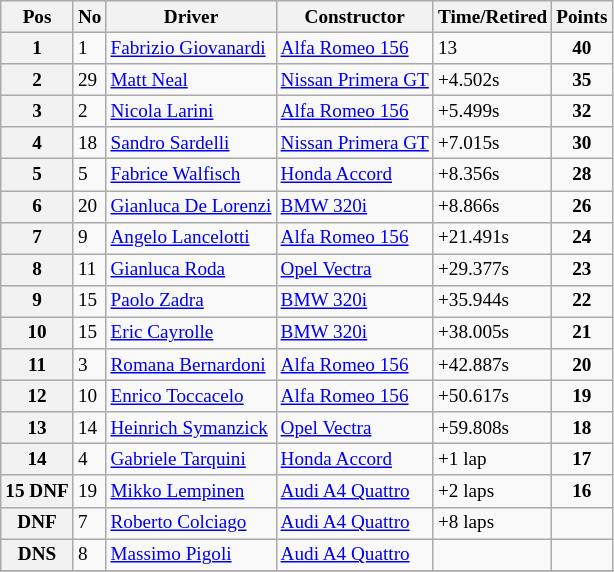<table class="wikitable" style="font-size: 80%;">
<tr>
<th>Pos</th>
<th>No</th>
<th>Driver</th>
<th>Constructor</th>
<th>Time/Retired</th>
<th>Points</th>
</tr>
<tr>
<th>1</th>
<td>1</td>
<td> <a href='#'>Fabrizio Giovanardi</a></td>
<td><a href='#'>Alfa Romeo 156</a></td>
<td>13</td>
<td style="text-align:center"><strong>40</strong></td>
</tr>
<tr>
<th>2</th>
<td>29</td>
<td> <a href='#'>Matt Neal</a></td>
<td><a href='#'>Nissan Primera GT</a></td>
<td>+4.502s</td>
<td style="text-align:center"><strong>35</strong></td>
</tr>
<tr>
<th>3</th>
<td>2</td>
<td> <a href='#'>Nicola Larini</a></td>
<td><a href='#'>Alfa Romeo 156</a></td>
<td>+5.499s</td>
<td style="text-align:center"><strong>32</strong></td>
</tr>
<tr>
<th>4</th>
<td>18</td>
<td> <a href='#'>Sandro Sardelli</a></td>
<td><a href='#'>Nissan Primera GT</a></td>
<td>+7.015s</td>
<td style="text-align:center"><strong>30</strong></td>
</tr>
<tr>
<th>5</th>
<td>5</td>
<td> <a href='#'>Fabrice Walfisch</a></td>
<td><a href='#'>Honda Accord</a></td>
<td>+8.356s</td>
<td style="text-align:center"><strong>28</strong></td>
</tr>
<tr>
<th>6</th>
<td>20</td>
<td> <a href='#'>Gianluca De Lorenzi</a></td>
<td><a href='#'>BMW 320i</a></td>
<td>+8.866s</td>
<td style="text-align:center"><strong>26</strong></td>
</tr>
<tr>
<th>7</th>
<td>9</td>
<td> <a href='#'>Angelo Lancelotti</a></td>
<td><a href='#'>Alfa Romeo 156</a></td>
<td>+21.491s</td>
<td style="text-align:center"><strong>24</strong></td>
</tr>
<tr>
<th>8</th>
<td>11</td>
<td> <a href='#'>Gianluca Roda</a></td>
<td><a href='#'>Opel Vectra</a></td>
<td>+29.377s</td>
<td style="text-align:center"><strong>23</strong></td>
</tr>
<tr>
<th>9</th>
<td>15</td>
<td> <a href='#'>Paolo Zadra</a></td>
<td><a href='#'>BMW 320i</a></td>
<td>+35.944s</td>
<td style="text-align:center"><strong>22</strong></td>
</tr>
<tr>
<th>10</th>
<td>15</td>
<td> <a href='#'>Eric Cayrolle</a></td>
<td><a href='#'>BMW 320i</a></td>
<td>+38.005s</td>
<td style="text-align:center"><strong>21</strong></td>
</tr>
<tr>
<th>11</th>
<td>3</td>
<td> <a href='#'>Romana Bernardoni</a></td>
<td><a href='#'>Alfa Romeo 156</a></td>
<td>+42.887s</td>
<td style="text-align:center"><strong>20</strong></td>
</tr>
<tr>
<th>12</th>
<td>10</td>
<td> <a href='#'>Enrico Toccacelo</a></td>
<td><a href='#'>Alfa Romeo 156</a></td>
<td>+50.617s</td>
<td style="text-align:center"><strong>19</strong></td>
</tr>
<tr>
<th>13</th>
<td>14</td>
<td> <a href='#'>Heinrich Symanzick</a></td>
<td><a href='#'>Opel Vectra</a></td>
<td>+59.808s</td>
<td style="text-align:center"><strong>18</strong></td>
</tr>
<tr>
<th>14</th>
<td>4</td>
<td> <a href='#'>Gabriele Tarquini</a></td>
<td><a href='#'>Honda Accord</a></td>
<td>+1 lap</td>
<td style="text-align:center"><strong>17</strong></td>
</tr>
<tr>
<th>15  DNF</th>
<td>19</td>
<td> <a href='#'>Mikko Lempinen</a></td>
<td><a href='#'>Audi A4 Quattro</a></td>
<td>+2 laps</td>
<td style="text-align:center"><strong>16</strong></td>
</tr>
<tr>
<th>DNF</th>
<td>7</td>
<td> <a href='#'>Roberto Colciago</a></td>
<td><a href='#'>Audi A4 Quattro</a></td>
<td>+8 laps</td>
<td></td>
</tr>
<tr>
<th>DNS</th>
<td>8</td>
<td> <a href='#'>Massimo Pigoli</a></td>
<td><a href='#'>Audi A4 Quattro</a></td>
<td></td>
<td></td>
</tr>
<tr>
</tr>
</table>
